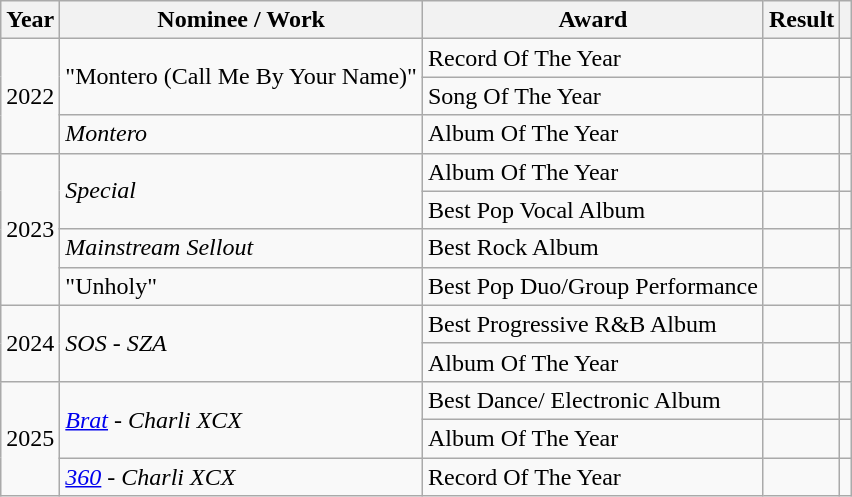<table class="wikitable">
<tr>
<th>Year</th>
<th>Nominee / Work</th>
<th>Award</th>
<th>Result</th>
<th></th>
</tr>
<tr>
<td rowspan="3">2022</td>
<td rowspan="2">"Montero (Call Me By Your Name)"</td>
<td>Record Of The Year</td>
<td></td>
<td align="center"></td>
</tr>
<tr>
<td>Song Of The Year</td>
<td></td>
<td align="center"></td>
</tr>
<tr>
<td><em>Montero</em></td>
<td>Album Of The Year</td>
<td></td>
<td align="center"></td>
</tr>
<tr>
<td rowspan="4">2023</td>
<td rowspan="2"><em>Special</em></td>
<td>Album Of The Year</td>
<td></td>
<td align="center"></td>
</tr>
<tr>
<td>Best Pop Vocal Album</td>
<td></td>
<td align="center"></td>
</tr>
<tr>
<td><em>Mainstream Sellout</em></td>
<td>Best Rock Album</td>
<td></td>
<td align="center"></td>
</tr>
<tr>
<td>"Unholy"</td>
<td>Best Pop Duo/Group Performance</td>
<td></td>
<td align="center"></td>
</tr>
<tr>
<td rowspan="2">2024</td>
<td rowspan="2"><em>SOS - SZA</em></td>
<td>Best Progressive R&B Album</td>
<td></td>
<td></td>
</tr>
<tr>
<td>Album Of The Year</td>
<td></td>
<td></td>
</tr>
<tr>
<td rowspan="3">2025</td>
<td rowspan="2"><em><a href='#'>Brat</a> - Charli XCX</em></td>
<td>Best Dance/ Electronic Album</td>
<td></td>
<td></td>
</tr>
<tr>
<td>Album Of The Year</td>
<td></td>
<td></td>
</tr>
<tr>
<td><em><a href='#'>360</a> - Charli XCX</em></td>
<td>Record Of The Year</td>
<td></td>
<td></td>
</tr>
</table>
